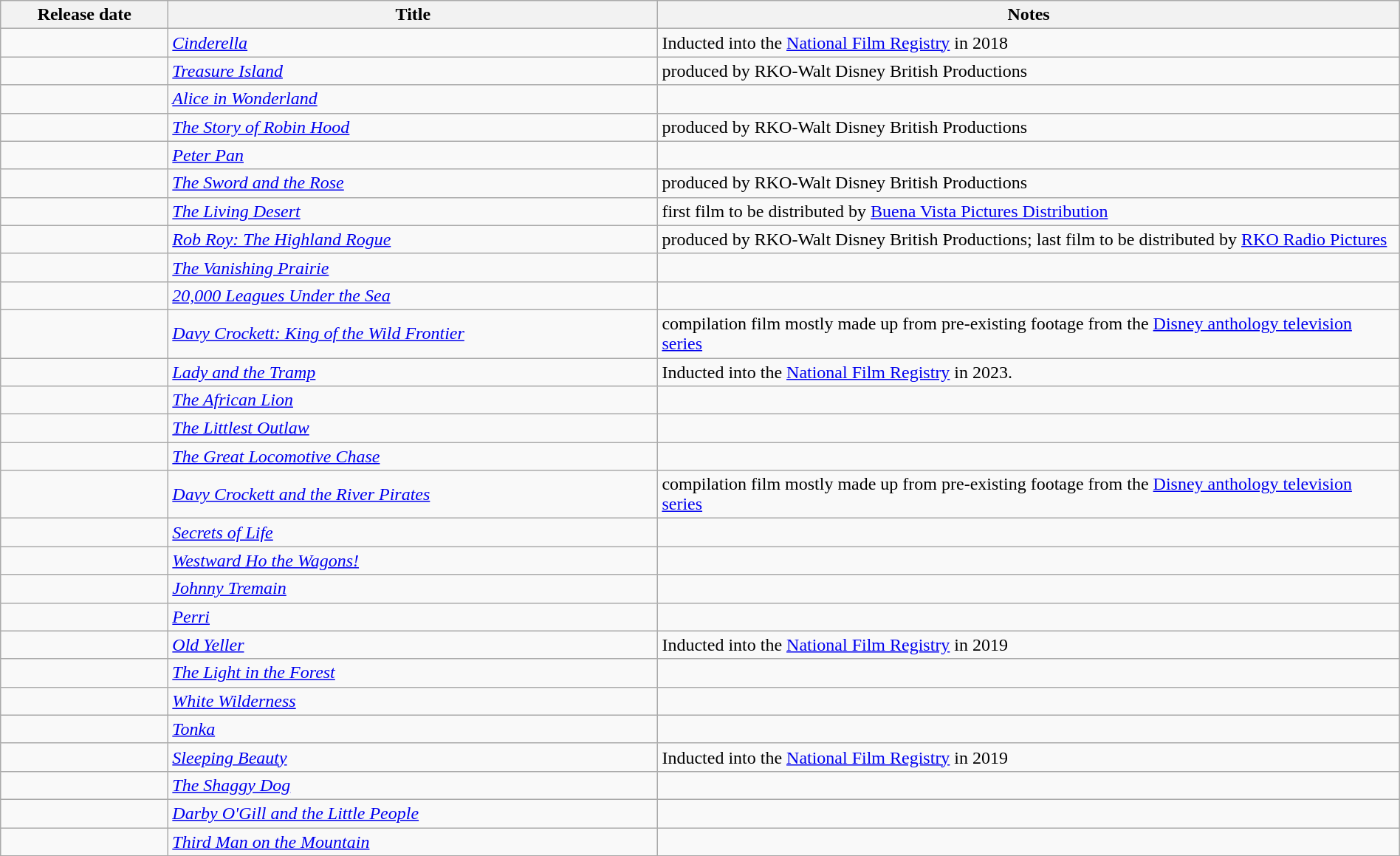<table class="wikitable sortable" style="width:100%;">
<tr>
<th style="width:9em;">Release date</th>
<th style="width:35%;">Title</th>
<th>Notes</th>
</tr>
<tr>
<td></td>
<td><em><a href='#'>Cinderella</a></em></td>
<td>Inducted into the <a href='#'>National Film Registry</a> in 2018</td>
</tr>
<tr>
<td></td>
<td><em><a href='#'>Treasure Island</a></em></td>
<td>produced by RKO-Walt Disney British Productions</td>
</tr>
<tr>
<td></td>
<td><em><a href='#'>Alice in Wonderland</a></em></td>
<td></td>
</tr>
<tr>
<td></td>
<td><em><a href='#'>The Story of Robin Hood</a></em></td>
<td>produced by RKO-Walt Disney British Productions</td>
</tr>
<tr>
<td></td>
<td><em><a href='#'>Peter Pan</a></em></td>
<td></td>
</tr>
<tr>
<td></td>
<td><em><a href='#'>The Sword and the Rose</a></em></td>
<td>produced by RKO-Walt Disney British Productions</td>
</tr>
<tr>
<td></td>
<td><em><a href='#'>The Living Desert</a></em></td>
<td>first film to be distributed by <a href='#'>Buena Vista Pictures Distribution</a></td>
</tr>
<tr>
<td></td>
<td><em><a href='#'>Rob Roy: The Highland Rogue</a></em></td>
<td>produced by RKO-Walt Disney British Productions; last film to be distributed by <a href='#'>RKO Radio Pictures</a></td>
</tr>
<tr>
<td></td>
<td><em><a href='#'>The Vanishing Prairie</a></em></td>
<td></td>
</tr>
<tr>
<td></td>
<td><em><a href='#'>20,000 Leagues Under the Sea</a></em></td>
<td></td>
</tr>
<tr>
<td></td>
<td><em><a href='#'>Davy Crockett: King of the Wild Frontier</a></em></td>
<td>compilation film mostly made up from pre-existing footage from the <a href='#'>Disney anthology television series</a></td>
</tr>
<tr>
<td></td>
<td><em><a href='#'>Lady and the Tramp</a></em></td>
<td>Inducted into the <a href='#'>National Film Registry</a> in 2023.</td>
</tr>
<tr>
<td></td>
<td><em><a href='#'>The African Lion</a></em></td>
<td></td>
</tr>
<tr>
<td></td>
<td><em><a href='#'>The Littlest Outlaw</a></em></td>
<td></td>
</tr>
<tr>
<td></td>
<td><em><a href='#'>The Great Locomotive Chase</a></em></td>
<td></td>
</tr>
<tr>
<td></td>
<td><em><a href='#'>Davy Crockett and the River Pirates</a></em></td>
<td>compilation film mostly made up from pre-existing footage from the <a href='#'>Disney anthology television series</a></td>
</tr>
<tr>
<td></td>
<td><em><a href='#'>Secrets of Life</a></em></td>
<td></td>
</tr>
<tr>
<td></td>
<td><em><a href='#'>Westward Ho the Wagons!</a></em></td>
<td></td>
</tr>
<tr>
<td></td>
<td><em><a href='#'>Johnny Tremain</a></em></td>
<td></td>
</tr>
<tr>
<td></td>
<td><em><a href='#'>Perri</a></em></td>
<td></td>
</tr>
<tr>
<td></td>
<td><em><a href='#'>Old Yeller</a></em></td>
<td>Inducted into the <a href='#'>National Film Registry</a> in 2019</td>
</tr>
<tr>
<td></td>
<td><em><a href='#'>The Light in the Forest</a></em></td>
<td></td>
</tr>
<tr>
<td></td>
<td><em><a href='#'>White Wilderness</a></em></td>
<td></td>
</tr>
<tr>
<td></td>
<td><em><a href='#'>Tonka</a></em></td>
<td></td>
</tr>
<tr>
<td></td>
<td><em><a href='#'>Sleeping Beauty</a></em></td>
<td>Inducted into the <a href='#'>National Film Registry</a> in 2019</td>
</tr>
<tr>
<td></td>
<td><em><a href='#'>The Shaggy Dog</a></em></td>
<td></td>
</tr>
<tr>
<td></td>
<td><em><a href='#'>Darby O'Gill and the Little People</a></em></td>
<td></td>
</tr>
<tr>
<td></td>
<td><em><a href='#'>Third Man on the Mountain</a></em></td>
<td></td>
</tr>
<tr>
</tr>
</table>
